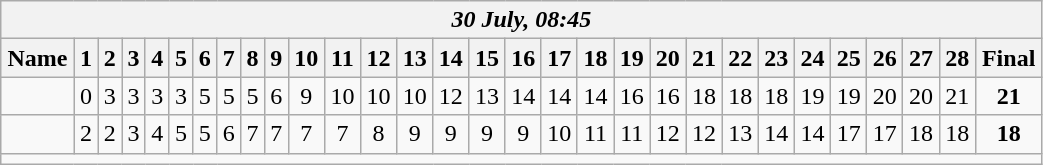<table class=wikitable style="text-align:center; width: 55%">
<tr>
<th colspan=30><em>30 July, 08:45</em></th>
</tr>
<tr>
<th>Name</th>
<th>1</th>
<th>2</th>
<th>3</th>
<th>4</th>
<th>5</th>
<th>6</th>
<th>7</th>
<th>8</th>
<th>9</th>
<th>10</th>
<th>11</th>
<th>12</th>
<th>13</th>
<th>14</th>
<th>15</th>
<th>16</th>
<th>17</th>
<th>18</th>
<th>19</th>
<th>20</th>
<th>21</th>
<th>22</th>
<th>23</th>
<th>24</th>
<th>25</th>
<th>26</th>
<th>27</th>
<th>28</th>
<th>Final</th>
</tr>
<tr>
<td align=left><strong></strong></td>
<td>0</td>
<td>3</td>
<td>3</td>
<td>3</td>
<td>3</td>
<td>5</td>
<td>5</td>
<td>5</td>
<td>6</td>
<td>9</td>
<td>10</td>
<td>10</td>
<td>10</td>
<td>12</td>
<td>13</td>
<td>14</td>
<td>14</td>
<td>14</td>
<td>16</td>
<td>16</td>
<td>18</td>
<td>18</td>
<td>18</td>
<td>19</td>
<td>19</td>
<td>20</td>
<td>20</td>
<td>21</td>
<td><strong>21</strong></td>
</tr>
<tr>
<td align=left></td>
<td>2</td>
<td>2</td>
<td>3</td>
<td>4</td>
<td>5</td>
<td>5</td>
<td>6</td>
<td>7</td>
<td>7</td>
<td>7</td>
<td>7</td>
<td>8</td>
<td>9</td>
<td>9</td>
<td>9</td>
<td>9</td>
<td>10</td>
<td>11</td>
<td>11</td>
<td>12</td>
<td>12</td>
<td>13</td>
<td>14</td>
<td>14</td>
<td>17</td>
<td>17</td>
<td>18</td>
<td>18</td>
<td><strong>18</strong></td>
</tr>
<tr>
<td colspan=30></td>
</tr>
</table>
